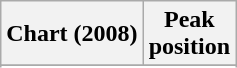<table class="wikitable plainrowheaders sortable" style="text-align:center;">
<tr>
<th>Chart (2008)</th>
<th>Peak<br>position</th>
</tr>
<tr>
</tr>
<tr>
</tr>
<tr>
</tr>
<tr>
</tr>
<tr>
</tr>
<tr>
</tr>
</table>
